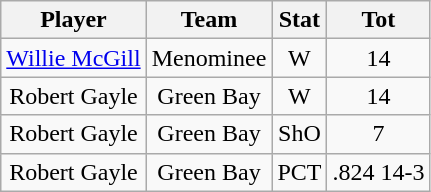<table class="wikitable" style="text-align:center">
<tr>
<th>Player</th>
<th>Team</th>
<th>Stat</th>
<th>Tot</th>
</tr>
<tr>
<td><a href='#'>Willie McGill</a></td>
<td>Menominee</td>
<td>W</td>
<td>14</td>
</tr>
<tr>
<td>Robert Gayle</td>
<td>Green Bay</td>
<td>W</td>
<td>14</td>
</tr>
<tr>
<td>Robert Gayle</td>
<td>Green Bay</td>
<td>ShO</td>
<td>7</td>
</tr>
<tr>
<td>Robert Gayle</td>
<td>Green Bay</td>
<td>PCT</td>
<td>.824 14-3</td>
</tr>
</table>
